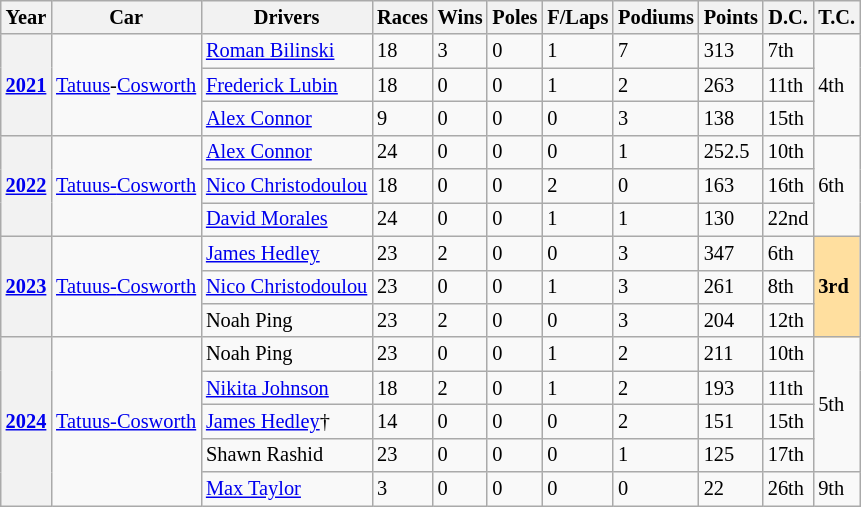<table class="wikitable" style="font-size:85%">
<tr>
<th>Year</th>
<th>Car</th>
<th>Drivers</th>
<th>Races</th>
<th>Wins</th>
<th>Poles</th>
<th>F/Laps</th>
<th>Podiums</th>
<th>Points</th>
<th>D.C.</th>
<th>T.C.</th>
</tr>
<tr>
<th rowspan="3"><a href='#'>2021</a></th>
<td rowspan="3"><a href='#'>Tatuus</a>-<a href='#'>Cosworth</a></td>
<td> <a href='#'>Roman Bilinski</a></td>
<td>18</td>
<td>3</td>
<td>0</td>
<td>1</td>
<td>7</td>
<td>313</td>
<td>7th</td>
<td rowspan="3">4th</td>
</tr>
<tr>
<td> <a href='#'>Frederick Lubin</a></td>
<td>18</td>
<td>0</td>
<td>0</td>
<td>1</td>
<td>2</td>
<td>263</td>
<td>11th</td>
</tr>
<tr>
<td> <a href='#'>Alex Connor</a></td>
<td>9</td>
<td>0</td>
<td>0</td>
<td>0</td>
<td>3</td>
<td>138</td>
<td>15th</td>
</tr>
<tr>
<th rowspan="3"><a href='#'>2022</a></th>
<td rowspan="3"><a href='#'>Tatuus-</a><a href='#'>Cosworth</a></td>
<td> <a href='#'>Alex Connor</a></td>
<td>24</td>
<td>0</td>
<td>0</td>
<td>0</td>
<td>1</td>
<td>252.5</td>
<td>10th</td>
<td rowspan="3">6th</td>
</tr>
<tr>
<td> <a href='#'>Nico Christodoulou</a></td>
<td>18</td>
<td>0</td>
<td>0</td>
<td>2</td>
<td>0</td>
<td>163</td>
<td>16th</td>
</tr>
<tr>
<td> <a href='#'>David Morales</a></td>
<td>24</td>
<td>0</td>
<td>0</td>
<td>1</td>
<td>1</td>
<td>130</td>
<td>22nd</td>
</tr>
<tr>
<th rowspan="3"><a href='#'>2023</a></th>
<td rowspan="3"><a href='#'>Tatuus-</a><a href='#'>Cosworth</a></td>
<td> <a href='#'>James Hedley</a></td>
<td>23</td>
<td>2</td>
<td>0</td>
<td>0</td>
<td>3</td>
<td>347</td>
<td>6th</td>
<td rowspan="3" style="background:#ffdf9f;"><strong>3rd</strong></td>
</tr>
<tr>
<td> <a href='#'>Nico Christodoulou</a></td>
<td>23</td>
<td>0</td>
<td>0</td>
<td>1</td>
<td>3</td>
<td>261</td>
<td>8th</td>
</tr>
<tr>
<td> Noah Ping</td>
<td>23</td>
<td>2</td>
<td>0</td>
<td>0</td>
<td>3</td>
<td>204</td>
<td>12th</td>
</tr>
<tr>
<th rowspan="5"><a href='#'>2024</a></th>
<td rowspan="5"><a href='#'>Tatuus-</a><a href='#'>Cosworth</a></td>
<td> Noah Ping</td>
<td>23</td>
<td>0</td>
<td>0</td>
<td>1</td>
<td>2</td>
<td>211</td>
<td>10th</td>
<td rowspan="4">5th</td>
</tr>
<tr>
<td> <a href='#'>Nikita Johnson</a></td>
<td>18</td>
<td>2</td>
<td>0</td>
<td>1</td>
<td>2</td>
<td>193</td>
<td>11th</td>
</tr>
<tr>
<td> <a href='#'>James Hedley</a>†</td>
<td>14</td>
<td>0</td>
<td>0</td>
<td>0</td>
<td>2</td>
<td>151</td>
<td>15th</td>
</tr>
<tr>
<td> Shawn Rashid</td>
<td>23</td>
<td>0</td>
<td>0</td>
<td>0</td>
<td>1</td>
<td>125</td>
<td>17th</td>
</tr>
<tr>
<td> <a href='#'>Max Taylor</a></td>
<td>3</td>
<td>0</td>
<td>0</td>
<td>0</td>
<td>0</td>
<td>22</td>
<td>26th</td>
<td>9th</td>
</tr>
</table>
